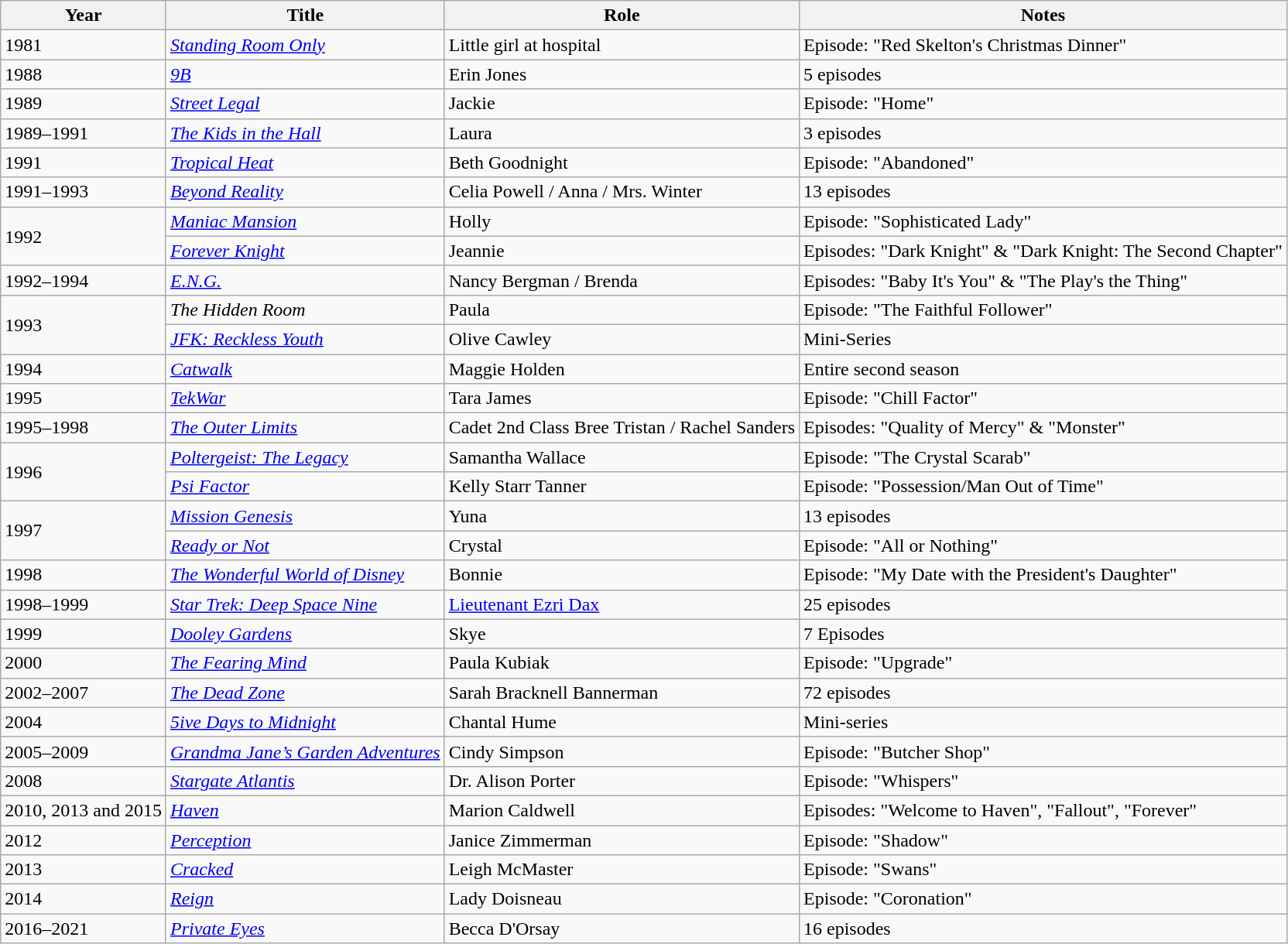<table class="wikitable sortable">
<tr>
<th>Year</th>
<th>Title</th>
<th>Role</th>
<th class="unsortable">Notes</th>
</tr>
<tr>
<td>1981</td>
<td><em><a href='#'>Standing Room Only</a></em></td>
<td>Little girl at hospital</td>
<td>Episode: "Red Skelton's Christmas Dinner"</td>
</tr>
<tr>
<td>1988</td>
<td><em><a href='#'>9B</a></em></td>
<td>Erin Jones</td>
<td>5 episodes</td>
</tr>
<tr>
<td>1989</td>
<td><em><a href='#'>Street Legal</a></em></td>
<td>Jackie</td>
<td>Episode: "Home"</td>
</tr>
<tr>
<td>1989–1991</td>
<td data-sort-value="Kids in the Hall, The"><em><a href='#'>The Kids in the Hall</a></em></td>
<td>Laura</td>
<td>3 episodes</td>
</tr>
<tr>
<td>1991</td>
<td><em><a href='#'>Tropical Heat</a></em></td>
<td>Beth Goodnight</td>
<td>Episode: "Abandoned"</td>
</tr>
<tr>
<td>1991–1993</td>
<td><em><a href='#'>Beyond Reality</a></em></td>
<td>Celia Powell / Anna / Mrs. Winter</td>
<td>13 episodes</td>
</tr>
<tr>
<td rowspan="2">1992</td>
<td><em><a href='#'>Maniac Mansion</a></em></td>
<td>Holly</td>
<td>Episode: "Sophisticated Lady"</td>
</tr>
<tr>
<td><em><a href='#'>Forever Knight</a></em></td>
<td>Jeannie</td>
<td>Episodes: "Dark Knight" & "Dark Knight: The Second Chapter"</td>
</tr>
<tr>
<td>1992–1994</td>
<td><em><a href='#'>E.N.G.</a></em></td>
<td>Nancy Bergman / Brenda</td>
<td>Episodes: "Baby It's You" & "The Play's the Thing"</td>
</tr>
<tr>
<td rowspan="2">1993</td>
<td data-sort-value="Hidden Room, The"><em>The Hidden Room</em></td>
<td>Paula</td>
<td>Episode: "The Faithful Follower"</td>
</tr>
<tr>
<td><em><a href='#'>JFK: Reckless Youth</a></em></td>
<td>Olive Cawley</td>
<td>Mini-Series</td>
</tr>
<tr>
<td>1994</td>
<td><em><a href='#'>Catwalk</a></em></td>
<td>Maggie Holden</td>
<td>Entire second season</td>
</tr>
<tr>
<td>1995</td>
<td><em><a href='#'>TekWar</a></em></td>
<td>Tara James</td>
<td>Episode: "Chill Factor"</td>
</tr>
<tr>
<td>1995–1998</td>
<td data-sort-value="Outer Limits, The"><em><a href='#'>The Outer Limits</a></em></td>
<td>Cadet 2nd Class Bree Tristan / Rachel Sanders</td>
<td>Episodes: "Quality of Mercy" & "Monster"</td>
</tr>
<tr>
<td rowspan="2">1996</td>
<td><em><a href='#'>Poltergeist: The Legacy</a></em></td>
<td>Samantha Wallace</td>
<td>Episode: "The Crystal Scarab"</td>
</tr>
<tr>
<td><em><a href='#'>Psi Factor</a></em></td>
<td>Kelly Starr Tanner</td>
<td>Episode: "Possession/Man Out of Time"</td>
</tr>
<tr>
<td rowspan="2">1997</td>
<td><em><a href='#'>Mission Genesis</a></em></td>
<td>Yuna</td>
<td>13 episodes</td>
</tr>
<tr>
<td><em><a href='#'>Ready or Not</a></em></td>
<td>Crystal</td>
<td>Episode: "All or Nothing"</td>
</tr>
<tr>
<td>1998</td>
<td data-sort-value="Wonderful World of Disney, The"><em><a href='#'>The Wonderful World of Disney</a></em></td>
<td>Bonnie</td>
<td>Episode: "My Date with the President's Daughter"</td>
</tr>
<tr>
<td>1998–1999</td>
<td><em><a href='#'>Star Trek: Deep Space Nine</a></em></td>
<td><a href='#'>Lieutenant Ezri Dax</a></td>
<td>25 episodes</td>
</tr>
<tr>
<td>1999</td>
<td><em><a href='#'>Dooley Gardens</a></em></td>
<td>Skye</td>
<td>7 Episodes</td>
</tr>
<tr>
<td>2000</td>
<td data-sort-value="Fearing Mind, The"><em><a href='#'>The Fearing Mind</a></em></td>
<td>Paula Kubiak</td>
<td>Episode: "Upgrade"</td>
</tr>
<tr>
<td>2002–2007</td>
<td data-sort-value="Dead Zone, The"><em><a href='#'>The Dead Zone</a></em></td>
<td>Sarah Bracknell Bannerman</td>
<td>72 episodes</td>
</tr>
<tr>
<td>2004</td>
<td><em><a href='#'>5ive Days to Midnight</a></em></td>
<td>Chantal Hume</td>
<td>Mini-series</td>
</tr>
<tr>
<td>2005–2009</td>
<td><em><a href='#'>Grandma Jane’s Garden Adventures</a></em></td>
<td>Cindy Simpson</td>
<td>Episode: "Butcher Shop"</td>
</tr>
<tr>
<td>2008</td>
<td><em><a href='#'>Stargate Atlantis</a></em></td>
<td>Dr. Alison Porter</td>
<td>Episode: "Whispers"</td>
</tr>
<tr>
<td>2010, 2013 and 2015</td>
<td><em><a href='#'>Haven</a></em></td>
<td>Marion Caldwell</td>
<td>Episodes: "Welcome to Haven", "Fallout", "Forever"</td>
</tr>
<tr>
<td>2012</td>
<td><em><a href='#'>Perception</a></em></td>
<td>Janice Zimmerman</td>
<td>Episode: "Shadow"</td>
</tr>
<tr>
<td>2013</td>
<td><em><a href='#'>Cracked</a></em></td>
<td>Leigh McMaster</td>
<td>Episode: "Swans"</td>
</tr>
<tr>
<td>2014</td>
<td><em><a href='#'>Reign</a></em></td>
<td>Lady Doisneau</td>
<td>Episode: "Coronation"</td>
</tr>
<tr>
<td>2016–2021</td>
<td><em><a href='#'>Private Eyes</a></em></td>
<td>Becca D'Orsay</td>
<td>16 episodes</td>
</tr>
</table>
